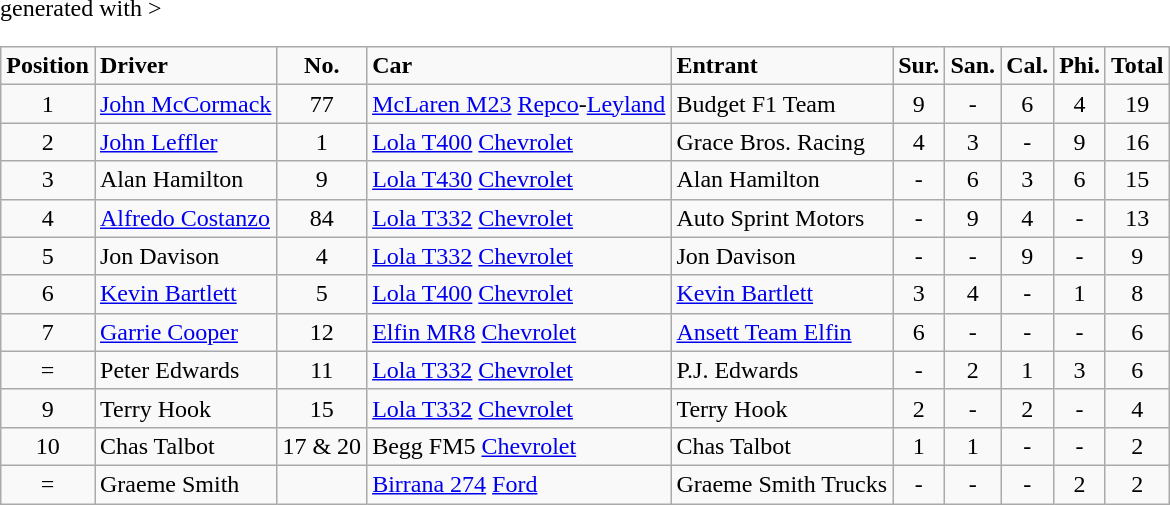<table class="wikitable" <hiddentext>generated with >
<tr style="font-weight:bold">
<td align="center">Position</td>
<td>Driver</td>
<td align="center">No.</td>
<td>Car</td>
<td>Entrant</td>
<td align="center">Sur.</td>
<td align="center">San.</td>
<td align="center">Cal.</td>
<td align="center">Phi.</td>
<td align="center">Total</td>
</tr>
<tr>
<td align="center">1</td>
<td><a href='#'>John McCormack</a></td>
<td align="center">77</td>
<td><a href='#'>McLaren M23</a> <a href='#'>Repco</a>-<a href='#'>Leyland</a></td>
<td>Budget F1 Team</td>
<td align="center">9</td>
<td align="center">-</td>
<td align="center">6</td>
<td align="center">4</td>
<td align="center">19</td>
</tr>
<tr>
<td align="center">2</td>
<td><a href='#'>John Leffler</a></td>
<td align="center">1</td>
<td><a href='#'>Lola T400</a> <a href='#'>Chevrolet</a></td>
<td>Grace Bros. Racing</td>
<td align="center">4</td>
<td align="center">3</td>
<td align="center">-</td>
<td align="center">9</td>
<td align="center">16</td>
</tr>
<tr>
<td align="center">3</td>
<td>Alan Hamilton</td>
<td align="center">9</td>
<td><a href='#'>Lola T430</a> <a href='#'>Chevrolet</a></td>
<td>Alan Hamilton</td>
<td align="center">-</td>
<td align="center">6</td>
<td align="center">3</td>
<td align="center">6</td>
<td align="center">15</td>
</tr>
<tr>
<td align="center">4</td>
<td><a href='#'>Alfredo Costanzo</a></td>
<td align="center">84</td>
<td><a href='#'>Lola T332</a> <a href='#'>Chevrolet</a></td>
<td>Auto Sprint Motors</td>
<td align="center">-</td>
<td align="center">9</td>
<td align="center">4</td>
<td align="center">-</td>
<td align="center">13</td>
</tr>
<tr>
<td align="center">5</td>
<td>Jon Davison</td>
<td align="center">4</td>
<td><a href='#'>Lola T332</a> <a href='#'>Chevrolet</a></td>
<td>Jon Davison</td>
<td align="center">-</td>
<td align="center">-</td>
<td align="center">9</td>
<td align="center">-</td>
<td align="center">9</td>
</tr>
<tr>
<td align="center">6</td>
<td><a href='#'>Kevin Bartlett</a></td>
<td align="center">5</td>
<td><a href='#'>Lola T400</a> <a href='#'>Chevrolet</a></td>
<td><a href='#'>Kevin Bartlett</a></td>
<td align="center">3</td>
<td align="center">4</td>
<td align="center">-</td>
<td align="center">1</td>
<td align="center">8</td>
</tr>
<tr>
<td align="center">7</td>
<td><a href='#'>Garrie Cooper</a></td>
<td align="center">12</td>
<td><a href='#'>Elfin MR8</a> <a href='#'>Chevrolet</a></td>
<td><a href='#'>Ansett Team Elfin</a></td>
<td align="center">6</td>
<td align="center">-</td>
<td align="center">-</td>
<td align="center">-</td>
<td align="center">6</td>
</tr>
<tr>
<td align="center">=</td>
<td>Peter Edwards</td>
<td align="center">11</td>
<td><a href='#'>Lola T332</a> <a href='#'>Chevrolet</a></td>
<td>P.J. Edwards</td>
<td align="center">-</td>
<td align="center">2</td>
<td align="center">1</td>
<td align="center">3</td>
<td align="center">6</td>
</tr>
<tr>
<td align="center">9</td>
<td>Terry Hook</td>
<td align="center">15</td>
<td><a href='#'>Lola T332</a> <a href='#'>Chevrolet</a></td>
<td>Terry Hook</td>
<td align="center">2</td>
<td align="center">-</td>
<td align="center">2</td>
<td align="center">-</td>
<td align="center">4</td>
</tr>
<tr>
<td align="center">10</td>
<td>Chas Talbot</td>
<td align="center">17 & 20</td>
<td>Begg FM5 <a href='#'>Chevrolet</a></td>
<td>Chas Talbot</td>
<td align="center">1</td>
<td align="center">1</td>
<td align="center">-</td>
<td align="center">-</td>
<td align="center">2</td>
</tr>
<tr>
<td align="center">=</td>
<td>Graeme Smith</td>
<td align="center"></td>
<td><a href='#'>Birrana 274</a> <a href='#'>Ford</a></td>
<td>Graeme Smith Trucks </td>
<td align="center">-</td>
<td align="center">-</td>
<td align="center">-</td>
<td align="center">2</td>
<td align="center">2</td>
</tr>
</table>
